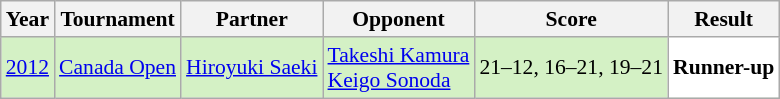<table class="sortable wikitable" style="font-size: 90%;">
<tr>
<th>Year</th>
<th>Tournament</th>
<th>Partner</th>
<th>Opponent</th>
<th>Score</th>
<th>Result</th>
</tr>
<tr style="background:#D4F1C5">
<td align="center"><a href='#'>2012</a></td>
<td align="left"><a href='#'>Canada Open</a></td>
<td align="left"> <a href='#'>Hiroyuki Saeki</a></td>
<td align="left"> <a href='#'>Takeshi Kamura</a> <br>  <a href='#'>Keigo Sonoda</a></td>
<td align="left">21–12, 16–21, 19–21</td>
<td style="text-align:left; background:white"> <strong>Runner-up</strong></td>
</tr>
</table>
